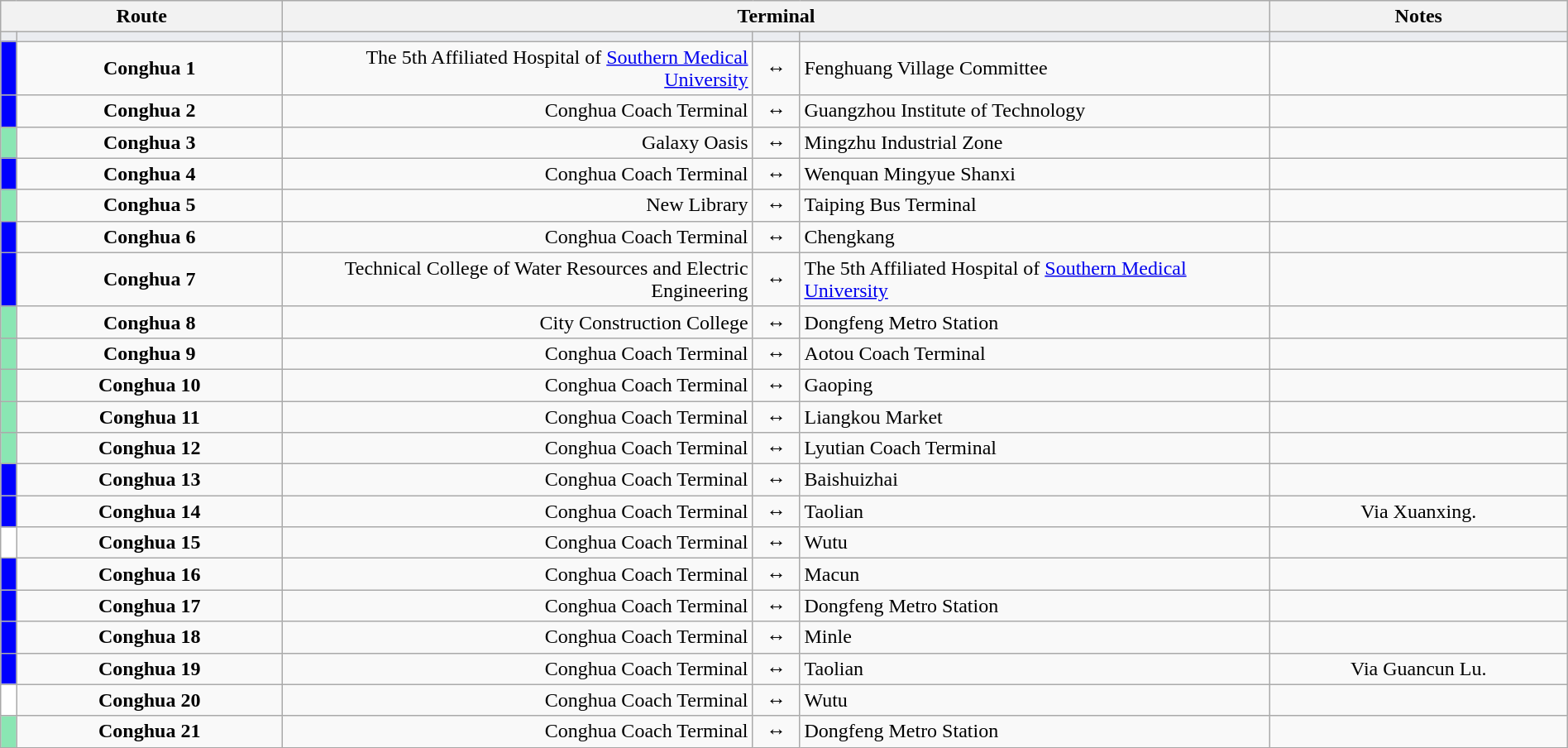<table class="wikitable sortable" style="width:100%; text-align:center;">
<tr>
<th colspan="2" width="18%">Route</th>
<th colspan="3">Terminal</th>
<th width="19%">Notes</th>
</tr>
<tr style="background:#EAECF0" height=0>
<td width="1%"></td>
<td></td>
<td width="30%"></td>
<td></td>
<td width="30%"></td>
<td></td>
</tr>
<tr>
<td style="background:blue"></td>
<td><strong>Conghua 1</strong></td>
<td align=right>The 5th Affiliated Hospital of <a href='#'>Southern Medical University</a></td>
<td>↔</td>
<td align=left>Fenghuang Village Committee</td>
<td></td>
</tr>
<tr>
<td style="background:blue"></td>
<td><strong>Conghua 2</strong></td>
<td align=right>Conghua Coach Terminal</td>
<td>↔</td>
<td align=left>Guangzhou Institute of Technology</td>
<td></td>
</tr>
<tr>
<td style="background:#8ae6b3"></td>
<td><strong>Conghua 3</strong></td>
<td align=right>Galaxy Oasis</td>
<td>↔</td>
<td align=left>Mingzhu Industrial Zone</td>
<td></td>
</tr>
<tr>
<td style="background:blue"></td>
<td><strong>Conghua 4</strong></td>
<td align=right>Conghua Coach Terminal</td>
<td>↔</td>
<td align=left>Wenquan Mingyue Shanxi</td>
<td></td>
</tr>
<tr>
<td style="background:#8ae6b3"></td>
<td><strong>Conghua 5</strong></td>
<td align=right>New Library</td>
<td>↔</td>
<td align=left>Taiping Bus Terminal</td>
<td></td>
</tr>
<tr>
<td style="background:blue"></td>
<td><strong>Conghua 6</strong></td>
<td align=right>Conghua Coach Terminal</td>
<td>↔</td>
<td align=left>Chengkang</td>
<td></td>
</tr>
<tr>
<td style="background:blue"></td>
<td><strong>Conghua 7</strong></td>
<td align=right>Technical College of Water Resources and Electric Engineering</td>
<td>↔</td>
<td align=left>The 5th Affiliated Hospital of <a href='#'>Southern Medical University</a></td>
<td></td>
</tr>
<tr>
<td style="background:#8ae6b3"></td>
<td><strong>Conghua 8</strong></td>
<td align=right>City Construction College</td>
<td>↔</td>
<td align=left>Dongfeng Metro Station</td>
<td></td>
</tr>
<tr>
<td style="background:#8ae6b3"></td>
<td><strong>Conghua 9</strong></td>
<td align=right>Conghua Coach Terminal</td>
<td>↔</td>
<td align=left>Aotou Coach Terminal</td>
<td></td>
</tr>
<tr>
<td style="background:#8ae6b3"></td>
<td><strong>Conghua 10</strong></td>
<td align=right>Conghua Coach Terminal</td>
<td>↔</td>
<td align=left>Gaoping</td>
<td></td>
</tr>
<tr>
<td style="background:#8ae6b3"></td>
<td><strong>Conghua 11</strong></td>
<td align=right>Conghua Coach Terminal</td>
<td>↔</td>
<td align=left>Liangkou Market</td>
<td></td>
</tr>
<tr>
<td style="background:#8ae6b3"></td>
<td><strong>Conghua 12</strong></td>
<td align=right>Conghua Coach Terminal</td>
<td>↔</td>
<td align=left>Lyutian Coach Terminal</td>
<td></td>
</tr>
<tr>
<td style="background:blue"></td>
<td><strong>Conghua 13</strong></td>
<td align=right>Conghua Coach Terminal</td>
<td>↔</td>
<td align=left>Baishuizhai</td>
<td></td>
</tr>
<tr>
<td style="background:blue"></td>
<td><strong>Conghua 14</strong></td>
<td align=right>Conghua Coach Terminal</td>
<td>↔</td>
<td align=left>Taolian</td>
<td>Via Xuanxing.</td>
</tr>
<tr>
<td style="background:white"></td>
<td><strong>Conghua 15</strong></td>
<td align=right>Conghua Coach Terminal</td>
<td>↔</td>
<td align=left>Wutu</td>
<td></td>
</tr>
<tr>
<td style="background:blue"></td>
<td><strong>Conghua 16</strong></td>
<td align=right>Conghua Coach Terminal</td>
<td>↔</td>
<td align=left>Macun</td>
<td></td>
</tr>
<tr>
<td style="background:blue"></td>
<td><strong>Conghua 17</strong></td>
<td align=right>Conghua Coach Terminal</td>
<td>↔</td>
<td align=left>Dongfeng Metro Station</td>
<td></td>
</tr>
<tr>
<td style="background:blue"></td>
<td><strong>Conghua 18</strong></td>
<td align=right>Conghua Coach Terminal</td>
<td>↔</td>
<td align=left>Minle</td>
<td></td>
</tr>
<tr>
<td style="background:blue"></td>
<td><strong>Conghua 19</strong></td>
<td align=right>Conghua Coach Terminal</td>
<td>↔</td>
<td align=left>Taolian</td>
<td>Via Guancun Lu.</td>
</tr>
<tr>
<td style="background:white"></td>
<td><strong>Conghua 20</strong></td>
<td align=right>Conghua Coach Terminal</td>
<td>↔</td>
<td align=left>Wutu</td>
<td></td>
</tr>
<tr>
<td style="background:#8ae6b3"></td>
<td><strong>Conghua 21</strong></td>
<td align=right>Conghua Coach Terminal</td>
<td>↔</td>
<td align=left>Dongfeng Metro Station</td>
<td></td>
</tr>
</table>
